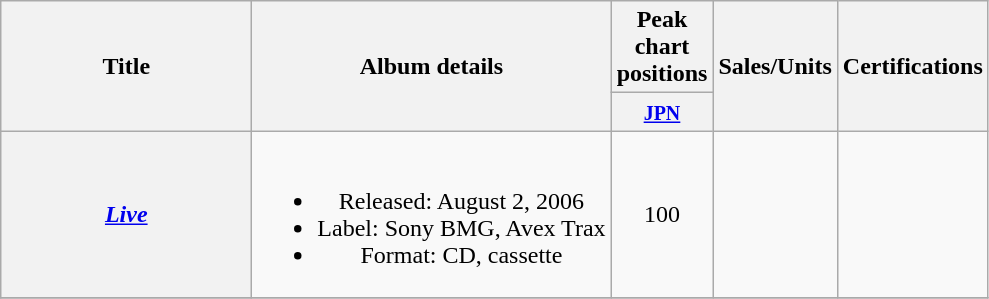<table class="wikitable plainrowheaders" style="text-align:center;">
<tr>
<th rowspan="2" scope="col" style="width:10em;">Title</th>
<th rowspan="2" scope="col">Album details</th>
<th colspan="1">Peak chart positions</th>
<th rowspan="2" scope="col">Sales/Units</th>
<th rowspan="2">Certifications</th>
</tr>
<tr>
<th style="width:3em;"><small><a href='#'>JPN</a></small><br></th>
</tr>
<tr>
<th scope="row"><em><a href='#'>Live</a></em></th>
<td><br><ul><li>Released: August 2, 2006</li><li>Label: Sony BMG, Avex Trax</li><li>Format: CD, cassette</li></ul></td>
<td>100</td>
<td></td>
<td></td>
</tr>
<tr>
</tr>
</table>
